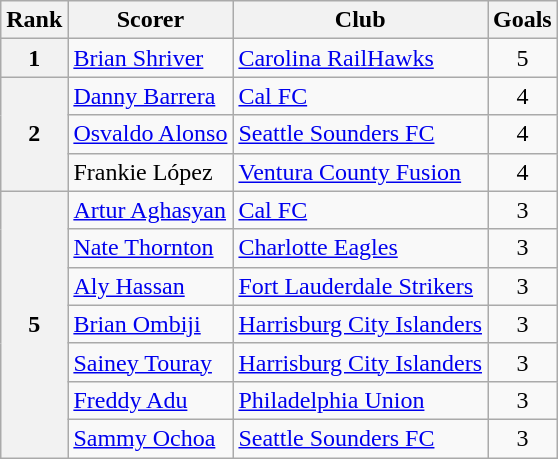<table class="wikitable" style="text-align:center">
<tr>
<th>Rank</th>
<th>Scorer</th>
<th>Club</th>
<th>Goals</th>
</tr>
<tr>
<th>1</th>
<td align="left"> <a href='#'>Brian Shriver</a></td>
<td align="left"><a href='#'>Carolina RailHawks</a></td>
<td>5</td>
</tr>
<tr>
<th rowspan="3">2</th>
<td align="left"> <a href='#'>Danny Barrera</a></td>
<td align="left"><a href='#'>Cal FC</a></td>
<td>4</td>
</tr>
<tr>
<td align="left"> <a href='#'>Osvaldo Alonso</a></td>
<td align="left"><a href='#'>Seattle Sounders FC</a></td>
<td>4</td>
</tr>
<tr>
<td align="left"> Frankie López</td>
<td align="left"><a href='#'>Ventura County Fusion</a></td>
<td>4</td>
</tr>
<tr>
<th rowspan="7">5</th>
<td align="left"> <a href='#'>Artur Aghasyan</a></td>
<td align="left"><a href='#'>Cal FC</a></td>
<td>3</td>
</tr>
<tr>
<td align="left"> <a href='#'>Nate Thornton</a></td>
<td align="left"><a href='#'>Charlotte Eagles</a></td>
<td>3</td>
</tr>
<tr>
<td align="left"> <a href='#'>Aly Hassan</a></td>
<td align="left"><a href='#'>Fort Lauderdale Strikers</a></td>
<td>3</td>
</tr>
<tr>
<td align="left"> <a href='#'>Brian Ombiji</a></td>
<td align="left"><a href='#'>Harrisburg City Islanders</a></td>
<td>3</td>
</tr>
<tr>
<td align="left"> <a href='#'>Sainey Touray</a></td>
<td align="left"><a href='#'>Harrisburg City Islanders</a></td>
<td>3</td>
</tr>
<tr>
<td align="left"> <a href='#'>Freddy Adu</a></td>
<td align="left"><a href='#'>Philadelphia Union</a></td>
<td>3</td>
</tr>
<tr>
<td align="left"> <a href='#'>Sammy Ochoa</a></td>
<td align="left"><a href='#'>Seattle Sounders FC</a></td>
<td>3</td>
</tr>
</table>
